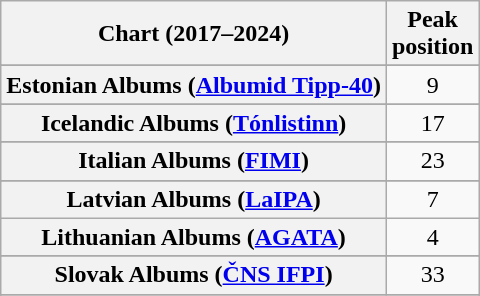<table class="wikitable sortable plainrowheaders" style="text-align:center">
<tr>
<th scope="col">Chart (2017–2024)</th>
<th scope="col">Peak<br>position</th>
</tr>
<tr>
</tr>
<tr>
</tr>
<tr>
</tr>
<tr>
</tr>
<tr>
</tr>
<tr>
</tr>
<tr>
</tr>
<tr>
</tr>
<tr>
<th scope="row">Estonian Albums (<a href='#'>Albumid Tipp-40</a>)</th>
<td>9</td>
</tr>
<tr>
</tr>
<tr>
</tr>
<tr>
</tr>
<tr>
</tr>
<tr>
<th scope="row">Icelandic Albums (<a href='#'>Tónlistinn</a>)</th>
<td>17</td>
</tr>
<tr>
</tr>
<tr>
<th scope="row">Italian Albums (<a href='#'>FIMI</a>)</th>
<td>23</td>
</tr>
<tr>
</tr>
<tr>
<th scope="row">Latvian Albums (<a href='#'>LaIPA</a>)</th>
<td>7</td>
</tr>
<tr>
<th scope="row">Lithuanian Albums (<a href='#'>AGATA</a>)</th>
<td>4</td>
</tr>
<tr>
</tr>
<tr>
</tr>
<tr>
</tr>
<tr>
</tr>
<tr>
<th scope="row">Slovak Albums (<a href='#'>ČNS IFPI</a>)</th>
<td>33</td>
</tr>
<tr>
</tr>
<tr>
</tr>
<tr>
</tr>
<tr>
</tr>
<tr>
</tr>
<tr>
</tr>
<tr>
</tr>
<tr>
</tr>
</table>
